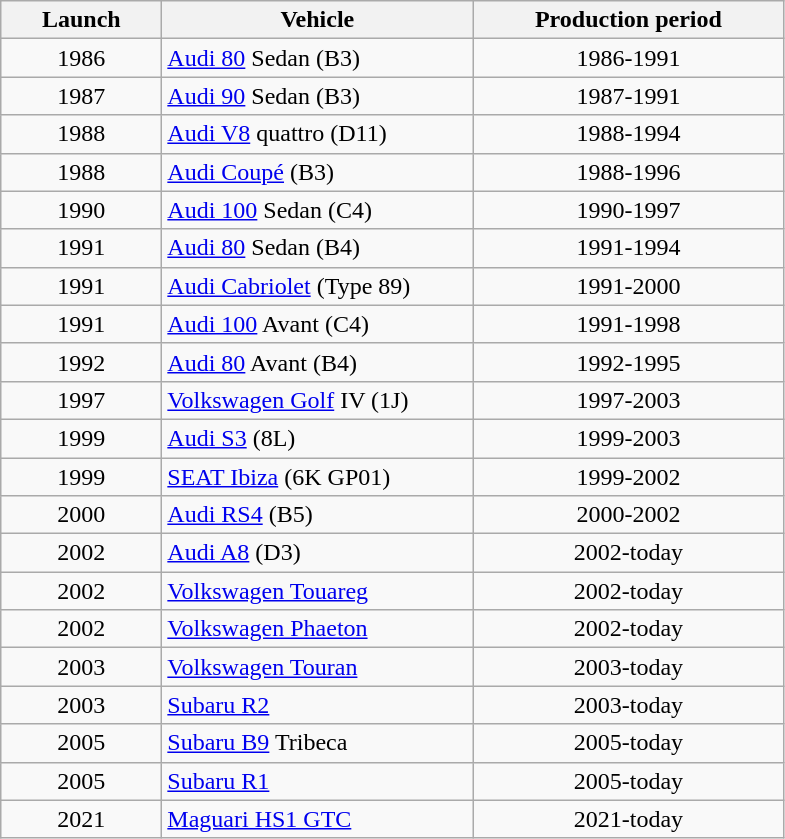<table class="wikitable sortable">
<tr class="hintergrundfarbe5">
<th width="100pt">Launch</th>
<th width="200pt">Vehicle</th>
<th width="200pt">Production period</th>
</tr>
<tr>
<td align="center">1986</td>
<td><a href='#'>Audi 80</a> Sedan (B3)</td>
<td align="center">1986-1991</td>
</tr>
<tr>
<td align="center">1987</td>
<td><a href='#'>Audi 90</a> Sedan (B3)</td>
<td align="center">1987-1991</td>
</tr>
<tr>
<td align="center">1988</td>
<td><a href='#'>Audi V8</a> quattro (D11)</td>
<td align="center">1988-1994</td>
</tr>
<tr>
<td align="center">1988</td>
<td><a href='#'>Audi Coupé</a> (B3)</td>
<td align="center">1988-1996</td>
</tr>
<tr>
<td align="center">1990</td>
<td><a href='#'>Audi 100</a> Sedan (C4)</td>
<td align="center">1990-1997</td>
</tr>
<tr>
<td align="center">1991</td>
<td><a href='#'>Audi 80</a> Sedan (B4)</td>
<td align="center">1991-1994</td>
</tr>
<tr>
<td align="center">1991</td>
<td><a href='#'>Audi Cabriolet</a> (Type 89)</td>
<td align="center">1991-2000</td>
</tr>
<tr>
<td align="center">1991</td>
<td><a href='#'>Audi 100</a> Avant (C4)</td>
<td align="center">1991-1998</td>
</tr>
<tr>
<td align="center">1992</td>
<td><a href='#'>Audi 80</a> Avant (B4)</td>
<td align="center">1992-1995</td>
</tr>
<tr>
<td align="center">1997</td>
<td><a href='#'>Volkswagen Golf</a> IV (1J)</td>
<td align="center">1997-2003</td>
</tr>
<tr>
<td align="center">1999</td>
<td><a href='#'>Audi S3</a> (8L)</td>
<td align="center">1999-2003</td>
</tr>
<tr>
<td align="center">1999</td>
<td><a href='#'>SEAT Ibiza</a> (6K GP01)</td>
<td align="center">1999-2002</td>
</tr>
<tr>
<td align="center">2000</td>
<td><a href='#'>Audi RS4</a> (B5)</td>
<td align="center">2000-2002</td>
</tr>
<tr>
<td align="center">2002</td>
<td><a href='#'>Audi A8</a> (D3)</td>
<td align="center">2002-today</td>
</tr>
<tr>
<td align="center">2002</td>
<td><a href='#'>Volkswagen Touareg</a></td>
<td align="center">2002-today</td>
</tr>
<tr>
<td align="center">2002</td>
<td><a href='#'>Volkswagen Phaeton</a></td>
<td align="center">2002-today</td>
</tr>
<tr>
<td align="center">2003</td>
<td><a href='#'>Volkswagen Touran</a></td>
<td align="center">2003-today</td>
</tr>
<tr>
<td align="center">2003</td>
<td><a href='#'>Subaru R2</a></td>
<td align="center">2003-today</td>
</tr>
<tr>
<td align="center">2005</td>
<td><a href='#'>Subaru B9</a> Tribeca</td>
<td align="center">2005-today</td>
</tr>
<tr>
<td align="center">2005</td>
<td><a href='#'>Subaru R1</a></td>
<td align="center">2005-today</td>
</tr>
<tr>
<td align="center">2021</td>
<td><a href='#'>Maguari HS1 GTC</a></td>
<td align="center">2021-today</td>
</tr>
</table>
